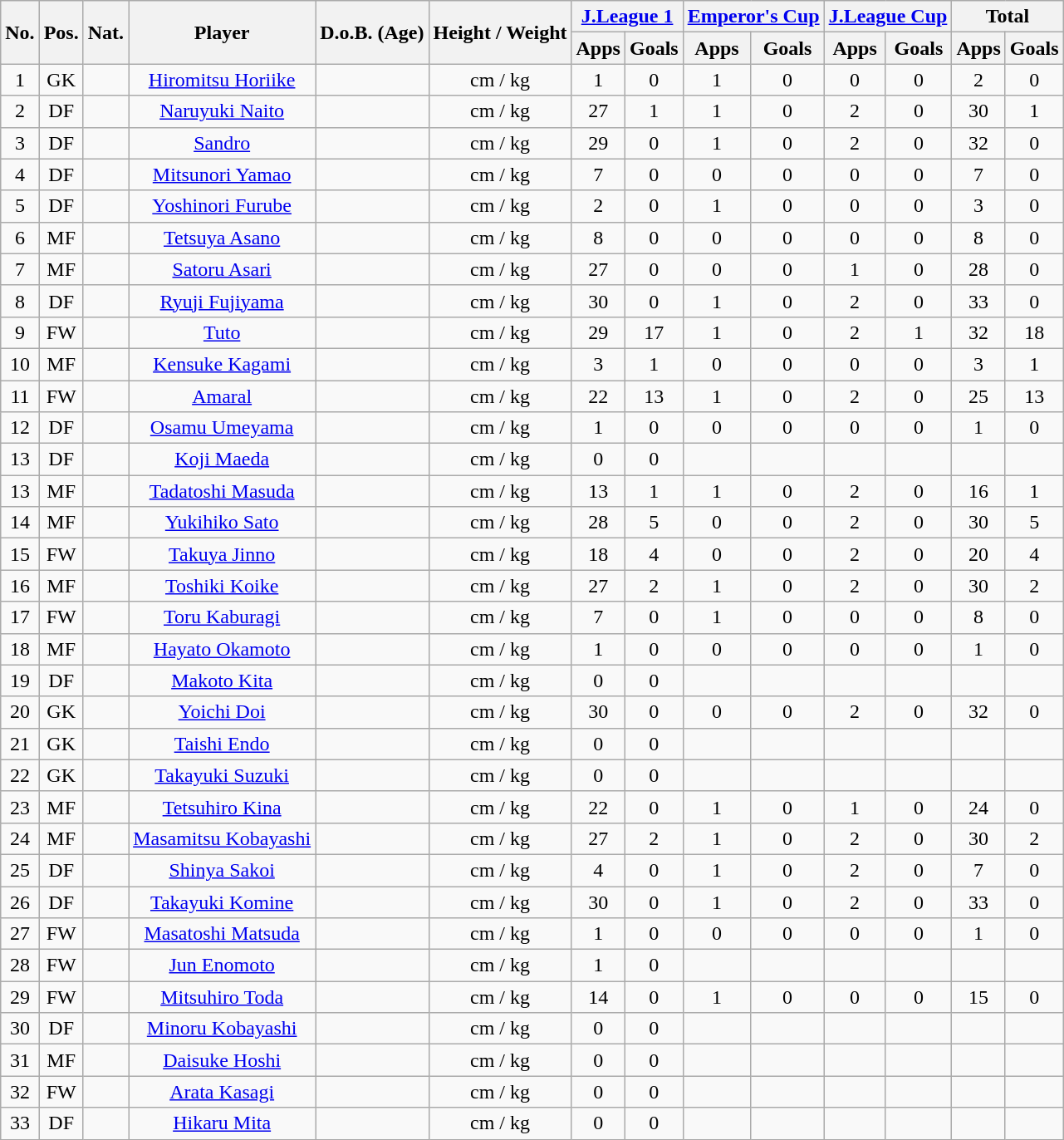<table class="wikitable" style="text-align:center;">
<tr>
<th rowspan="2">No.</th>
<th rowspan="2">Pos.</th>
<th rowspan="2">Nat.</th>
<th rowspan="2">Player</th>
<th rowspan="2">D.o.B. (Age)</th>
<th rowspan="2">Height / Weight</th>
<th colspan="2"><a href='#'>J.League 1</a></th>
<th colspan="2"><a href='#'>Emperor's Cup</a></th>
<th colspan="2"><a href='#'>J.League Cup</a></th>
<th colspan="2">Total</th>
</tr>
<tr>
<th>Apps</th>
<th>Goals</th>
<th>Apps</th>
<th>Goals</th>
<th>Apps</th>
<th>Goals</th>
<th>Apps</th>
<th>Goals</th>
</tr>
<tr>
<td>1</td>
<td>GK</td>
<td></td>
<td><a href='#'>Hiromitsu Horiike</a></td>
<td></td>
<td>cm / kg</td>
<td>1</td>
<td>0</td>
<td>1</td>
<td>0</td>
<td>0</td>
<td>0</td>
<td>2</td>
<td>0</td>
</tr>
<tr>
<td>2</td>
<td>DF</td>
<td></td>
<td><a href='#'>Naruyuki Naito</a></td>
<td></td>
<td>cm / kg</td>
<td>27</td>
<td>1</td>
<td>1</td>
<td>0</td>
<td>2</td>
<td>0</td>
<td>30</td>
<td>1</td>
</tr>
<tr>
<td>3</td>
<td>DF</td>
<td></td>
<td><a href='#'>Sandro</a></td>
<td></td>
<td>cm / kg</td>
<td>29</td>
<td>0</td>
<td>1</td>
<td>0</td>
<td>2</td>
<td>0</td>
<td>32</td>
<td>0</td>
</tr>
<tr>
<td>4</td>
<td>DF</td>
<td></td>
<td><a href='#'>Mitsunori Yamao</a></td>
<td></td>
<td>cm / kg</td>
<td>7</td>
<td>0</td>
<td>0</td>
<td>0</td>
<td>0</td>
<td>0</td>
<td>7</td>
<td>0</td>
</tr>
<tr>
<td>5</td>
<td>DF</td>
<td></td>
<td><a href='#'>Yoshinori Furube</a></td>
<td></td>
<td>cm / kg</td>
<td>2</td>
<td>0</td>
<td>1</td>
<td>0</td>
<td>0</td>
<td>0</td>
<td>3</td>
<td>0</td>
</tr>
<tr>
<td>6</td>
<td>MF</td>
<td></td>
<td><a href='#'>Tetsuya Asano</a></td>
<td></td>
<td>cm / kg</td>
<td>8</td>
<td>0</td>
<td>0</td>
<td>0</td>
<td>0</td>
<td>0</td>
<td>8</td>
<td>0</td>
</tr>
<tr>
<td>7</td>
<td>MF</td>
<td></td>
<td><a href='#'>Satoru Asari</a></td>
<td></td>
<td>cm / kg</td>
<td>27</td>
<td>0</td>
<td>0</td>
<td>0</td>
<td>1</td>
<td>0</td>
<td>28</td>
<td>0</td>
</tr>
<tr>
<td>8</td>
<td>DF</td>
<td></td>
<td><a href='#'>Ryuji Fujiyama</a></td>
<td></td>
<td>cm / kg</td>
<td>30</td>
<td>0</td>
<td>1</td>
<td>0</td>
<td>2</td>
<td>0</td>
<td>33</td>
<td>0</td>
</tr>
<tr>
<td>9</td>
<td>FW</td>
<td></td>
<td><a href='#'>Tuto</a></td>
<td></td>
<td>cm / kg</td>
<td>29</td>
<td>17</td>
<td>1</td>
<td>0</td>
<td>2</td>
<td>1</td>
<td>32</td>
<td>18</td>
</tr>
<tr>
<td>10</td>
<td>MF</td>
<td></td>
<td><a href='#'>Kensuke Kagami</a></td>
<td></td>
<td>cm / kg</td>
<td>3</td>
<td>1</td>
<td>0</td>
<td>0</td>
<td>0</td>
<td>0</td>
<td>3</td>
<td>1</td>
</tr>
<tr>
<td>11</td>
<td>FW</td>
<td></td>
<td><a href='#'>Amaral</a></td>
<td></td>
<td>cm / kg</td>
<td>22</td>
<td>13</td>
<td>1</td>
<td>0</td>
<td>2</td>
<td>0</td>
<td>25</td>
<td>13</td>
</tr>
<tr>
<td>12</td>
<td>DF</td>
<td></td>
<td><a href='#'>Osamu Umeyama</a></td>
<td></td>
<td>cm / kg</td>
<td>1</td>
<td>0</td>
<td>0</td>
<td>0</td>
<td>0</td>
<td>0</td>
<td>1</td>
<td>0</td>
</tr>
<tr>
<td>13</td>
<td>DF</td>
<td></td>
<td><a href='#'>Koji Maeda</a></td>
<td></td>
<td>cm / kg</td>
<td>0</td>
<td>0</td>
<td></td>
<td></td>
<td></td>
<td></td>
<td></td>
<td></td>
</tr>
<tr>
<td>13</td>
<td>MF</td>
<td></td>
<td><a href='#'>Tadatoshi Masuda</a></td>
<td></td>
<td>cm / kg</td>
<td>13</td>
<td>1</td>
<td>1</td>
<td>0</td>
<td>2</td>
<td>0</td>
<td>16</td>
<td>1</td>
</tr>
<tr>
<td>14</td>
<td>MF</td>
<td></td>
<td><a href='#'>Yukihiko Sato</a></td>
<td></td>
<td>cm / kg</td>
<td>28</td>
<td>5</td>
<td>0</td>
<td>0</td>
<td>2</td>
<td>0</td>
<td>30</td>
<td>5</td>
</tr>
<tr>
<td>15</td>
<td>FW</td>
<td></td>
<td><a href='#'>Takuya Jinno</a></td>
<td></td>
<td>cm / kg</td>
<td>18</td>
<td>4</td>
<td>0</td>
<td>0</td>
<td>2</td>
<td>0</td>
<td>20</td>
<td>4</td>
</tr>
<tr>
<td>16</td>
<td>MF</td>
<td></td>
<td><a href='#'>Toshiki Koike</a></td>
<td></td>
<td>cm / kg</td>
<td>27</td>
<td>2</td>
<td>1</td>
<td>0</td>
<td>2</td>
<td>0</td>
<td>30</td>
<td>2</td>
</tr>
<tr>
<td>17</td>
<td>FW</td>
<td></td>
<td><a href='#'>Toru Kaburagi</a></td>
<td></td>
<td>cm / kg</td>
<td>7</td>
<td>0</td>
<td>1</td>
<td>0</td>
<td>0</td>
<td>0</td>
<td>8</td>
<td>0</td>
</tr>
<tr>
<td>18</td>
<td>MF</td>
<td></td>
<td><a href='#'>Hayato Okamoto</a></td>
<td></td>
<td>cm / kg</td>
<td>1</td>
<td>0</td>
<td>0</td>
<td>0</td>
<td>0</td>
<td>0</td>
<td>1</td>
<td>0</td>
</tr>
<tr>
<td>19</td>
<td>DF</td>
<td></td>
<td><a href='#'>Makoto Kita</a></td>
<td></td>
<td>cm / kg</td>
<td>0</td>
<td>0</td>
<td></td>
<td></td>
<td></td>
<td></td>
<td></td>
<td></td>
</tr>
<tr>
<td>20</td>
<td>GK</td>
<td></td>
<td><a href='#'>Yoichi Doi</a></td>
<td></td>
<td>cm / kg</td>
<td>30</td>
<td>0</td>
<td>0</td>
<td>0</td>
<td>2</td>
<td>0</td>
<td>32</td>
<td>0</td>
</tr>
<tr>
<td>21</td>
<td>GK</td>
<td></td>
<td><a href='#'>Taishi Endo</a></td>
<td></td>
<td>cm / kg</td>
<td>0</td>
<td>0</td>
<td></td>
<td></td>
<td></td>
<td></td>
<td></td>
<td></td>
</tr>
<tr>
<td>22</td>
<td>GK</td>
<td></td>
<td><a href='#'>Takayuki Suzuki</a></td>
<td></td>
<td>cm / kg</td>
<td>0</td>
<td>0</td>
<td></td>
<td></td>
<td></td>
<td></td>
<td></td>
<td></td>
</tr>
<tr>
<td>23</td>
<td>MF</td>
<td></td>
<td><a href='#'>Tetsuhiro Kina</a></td>
<td></td>
<td>cm / kg</td>
<td>22</td>
<td>0</td>
<td>1</td>
<td>0</td>
<td>1</td>
<td>0</td>
<td>24</td>
<td>0</td>
</tr>
<tr>
<td>24</td>
<td>MF</td>
<td></td>
<td><a href='#'>Masamitsu Kobayashi</a></td>
<td></td>
<td>cm / kg</td>
<td>27</td>
<td>2</td>
<td>1</td>
<td>0</td>
<td>2</td>
<td>0</td>
<td>30</td>
<td>2</td>
</tr>
<tr>
<td>25</td>
<td>DF</td>
<td></td>
<td><a href='#'>Shinya Sakoi</a></td>
<td></td>
<td>cm / kg</td>
<td>4</td>
<td>0</td>
<td>1</td>
<td>0</td>
<td>2</td>
<td>0</td>
<td>7</td>
<td>0</td>
</tr>
<tr>
<td>26</td>
<td>DF</td>
<td></td>
<td><a href='#'>Takayuki Komine</a></td>
<td></td>
<td>cm / kg</td>
<td>30</td>
<td>0</td>
<td>1</td>
<td>0</td>
<td>2</td>
<td>0</td>
<td>33</td>
<td>0</td>
</tr>
<tr>
<td>27</td>
<td>FW</td>
<td></td>
<td><a href='#'>Masatoshi Matsuda</a></td>
<td></td>
<td>cm / kg</td>
<td>1</td>
<td>0</td>
<td>0</td>
<td>0</td>
<td>0</td>
<td>0</td>
<td>1</td>
<td>0</td>
</tr>
<tr>
<td>28</td>
<td>FW</td>
<td></td>
<td><a href='#'>Jun Enomoto</a></td>
<td></td>
<td>cm / kg</td>
<td>1</td>
<td>0</td>
<td></td>
<td></td>
<td></td>
<td></td>
<td></td>
<td></td>
</tr>
<tr>
<td>29</td>
<td>FW</td>
<td></td>
<td><a href='#'>Mitsuhiro Toda</a></td>
<td></td>
<td>cm / kg</td>
<td>14</td>
<td>0</td>
<td>1</td>
<td>0</td>
<td>0</td>
<td>0</td>
<td>15</td>
<td>0</td>
</tr>
<tr>
<td>30</td>
<td>DF</td>
<td></td>
<td><a href='#'>Minoru Kobayashi</a></td>
<td></td>
<td>cm / kg</td>
<td>0</td>
<td>0</td>
<td></td>
<td></td>
<td></td>
<td></td>
<td></td>
<td></td>
</tr>
<tr>
<td>31</td>
<td>MF</td>
<td></td>
<td><a href='#'>Daisuke Hoshi</a></td>
<td></td>
<td>cm / kg</td>
<td>0</td>
<td>0</td>
<td></td>
<td></td>
<td></td>
<td></td>
<td></td>
<td></td>
</tr>
<tr>
<td>32</td>
<td>FW</td>
<td></td>
<td><a href='#'>Arata Kasagi</a></td>
<td></td>
<td>cm / kg</td>
<td>0</td>
<td>0</td>
<td></td>
<td></td>
<td></td>
<td></td>
<td></td>
<td></td>
</tr>
<tr>
<td>33</td>
<td>DF</td>
<td></td>
<td><a href='#'>Hikaru Mita</a></td>
<td></td>
<td>cm / kg</td>
<td>0</td>
<td>0</td>
<td></td>
<td></td>
<td></td>
<td></td>
<td></td>
<td></td>
</tr>
</table>
